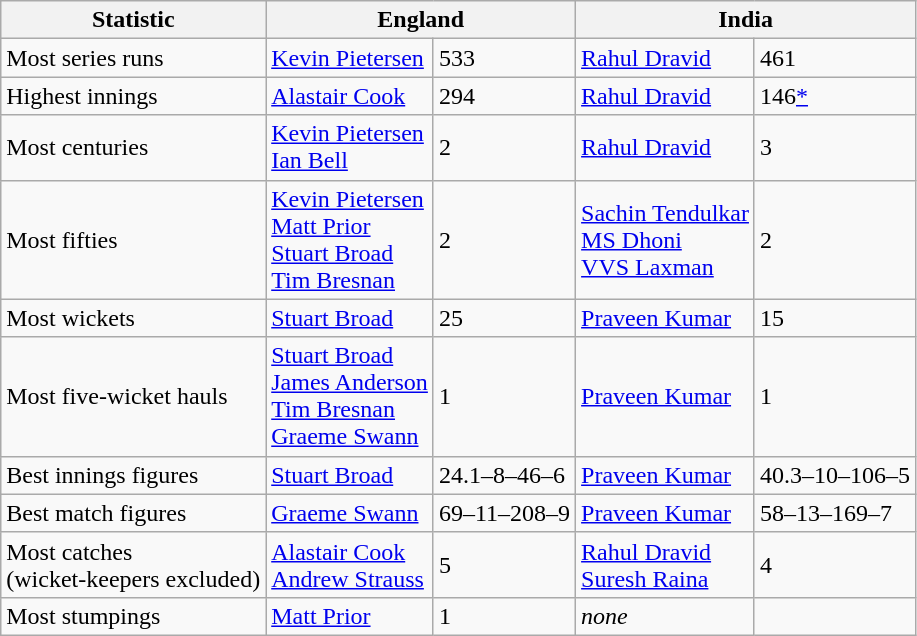<table class="wikitable">
<tr>
<th>Statistic</th>
<th colspan="2">England</th>
<th colspan="2">India</th>
</tr>
<tr>
<td>Most series runs</td>
<td><a href='#'>Kevin Pietersen</a></td>
<td>533</td>
<td><a href='#'>Rahul Dravid</a></td>
<td>461</td>
</tr>
<tr>
<td>Highest innings</td>
<td><a href='#'>Alastair Cook</a></td>
<td>294</td>
<td><a href='#'>Rahul Dravid</a></td>
<td>146<a href='#'>*</a></td>
</tr>
<tr>
<td>Most centuries</td>
<td><a href='#'>Kevin Pietersen</a><br><a href='#'>Ian Bell</a></td>
<td>2</td>
<td><a href='#'>Rahul Dravid</a></td>
<td>3</td>
</tr>
<tr>
<td>Most fifties</td>
<td><a href='#'>Kevin Pietersen</a><br><a href='#'>Matt Prior</a><br><a href='#'>Stuart Broad</a><br><a href='#'>Tim Bresnan</a></td>
<td>2</td>
<td><a href='#'>Sachin Tendulkar</a><br><a href='#'>MS Dhoni</a><br><a href='#'>VVS Laxman</a></td>
<td>2</td>
</tr>
<tr>
<td>Most wickets</td>
<td><a href='#'>Stuart Broad</a></td>
<td>25</td>
<td><a href='#'>Praveen Kumar</a></td>
<td>15</td>
</tr>
<tr>
<td>Most five-wicket hauls</td>
<td><a href='#'>Stuart Broad</a><br><a href='#'>James Anderson</a><br><a href='#'>Tim Bresnan</a><br><a href='#'>Graeme Swann</a></td>
<td>1</td>
<td><a href='#'>Praveen Kumar</a></td>
<td>1</td>
</tr>
<tr>
<td>Best innings figures</td>
<td><a href='#'>Stuart Broad</a></td>
<td>24.1–8–46–6</td>
<td><a href='#'>Praveen Kumar</a></td>
<td>40.3–10–106–5</td>
</tr>
<tr>
<td>Best match figures</td>
<td><a href='#'>Graeme Swann</a></td>
<td>69–11–208–9</td>
<td><a href='#'>Praveen Kumar</a></td>
<td>58–13–169–7</td>
</tr>
<tr>
<td>Most catches<br>(wicket-keepers excluded)</td>
<td><a href='#'>Alastair Cook</a><br><a href='#'>Andrew Strauss</a></td>
<td>5</td>
<td><a href='#'>Rahul Dravid</a><br><a href='#'>Suresh Raina</a></td>
<td>4</td>
</tr>
<tr>
<td>Most stumpings</td>
<td><a href='#'>Matt Prior</a></td>
<td>1</td>
<td><em>none</em></td>
<td></td>
</tr>
</table>
